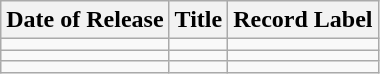<table class="wikitable">
<tr>
<th>Date of Release</th>
<th>Title</th>
<th>Record Label</th>
</tr>
<tr>
<td></td>
<td></td>
<td></td>
</tr>
<tr>
<td></td>
<td></td>
<td></td>
</tr>
<tr>
<td></td>
<td></td>
<td></td>
</tr>
</table>
